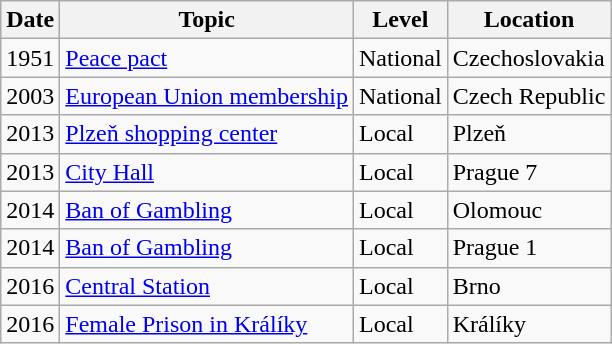<table class="wikitable">
<tr>
<th>Date</th>
<th>Topic</th>
<th>Level</th>
<th>Location</th>
</tr>
<tr>
<td>1951</td>
<td><a href='#'>Peace pact</a></td>
<td>National</td>
<td>Czechoslovakia</td>
</tr>
<tr>
<td>2003</td>
<td><a href='#'>European Union membership</a></td>
<td>National</td>
<td>Czech Republic</td>
</tr>
<tr>
<td>2013</td>
<td><a href='#'>Plzeň shopping center</a></td>
<td>Local</td>
<td>Plzeň</td>
</tr>
<tr>
<td>2013</td>
<td><a href='#'>City Hall</a></td>
<td>Local</td>
<td>Prague 7</td>
</tr>
<tr>
<td>2014</td>
<td><a href='#'>Ban of Gambling</a></td>
<td>Local</td>
<td>Olomouc</td>
</tr>
<tr>
<td>2014</td>
<td><a href='#'>Ban of Gambling</a></td>
<td>Local</td>
<td>Prague 1</td>
</tr>
<tr>
<td>2016</td>
<td><a href='#'>Central Station</a></td>
<td>Local</td>
<td>Brno</td>
</tr>
<tr>
<td>2016</td>
<td><a href='#'>Female Prison in Králíky</a></td>
<td>Local</td>
<td>Králíky</td>
</tr>
</table>
